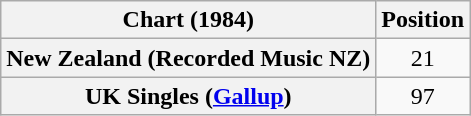<table class="wikitable plainrowheaders" style="text-align:center">
<tr>
<th scope="col">Chart (1984)</th>
<th scope="col">Position</th>
</tr>
<tr>
<th scope="row">New Zealand (Recorded Music NZ)</th>
<td>21</td>
</tr>
<tr>
<th scope="row">UK Singles (<a href='#'>Gallup</a>)</th>
<td>97</td>
</tr>
</table>
